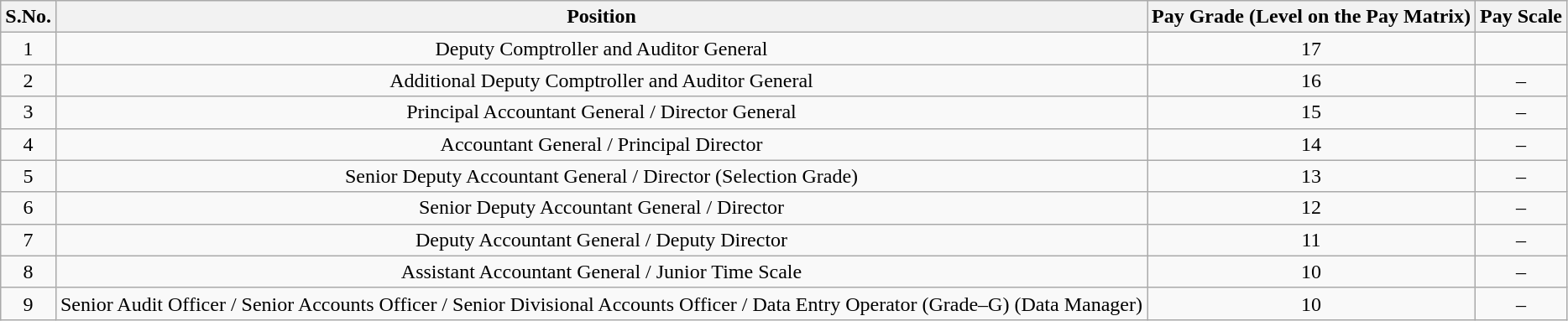<table class="wikitable">
<tr>
<th>S.No.</th>
<th>Position</th>
<th>Pay Grade (Level on the Pay Matrix)</th>
<th>Pay Scale</th>
</tr>
<tr>
<td style="text-align: center;">1</td>
<td style="text-align: center;">Deputy Comptroller and Auditor General</td>
<td style="text-align: center;">17</td>
<td style="text-align: center;"></td>
</tr>
<tr>
<td style="text-align: center;">2</td>
<td style="text-align: center;">Additional Deputy Comptroller and Auditor General</td>
<td style="text-align: center;">16</td>
<td style="text-align: center;"> – </td>
</tr>
<tr>
<td style="text-align: center;">3</td>
<td style="text-align: center;">Principal Accountant General / Director General</td>
<td style="text-align: center;">15</td>
<td style="text-align: center;"> – </td>
</tr>
<tr>
<td style="text-align: center;">4</td>
<td style="text-align: center;">Accountant General / Principal Director</td>
<td style="text-align: center;">14</td>
<td style="text-align: center;"> – </td>
</tr>
<tr>
<td style="text-align: center;">5</td>
<td style="text-align: center;">Senior Deputy Accountant General / Director (Selection Grade)</td>
<td style="text-align: center;">13</td>
<td style="text-align: center;"> – </td>
</tr>
<tr>
<td style="text-align: center;">6</td>
<td style="text-align: center;">Senior Deputy Accountant General / Director</td>
<td style="text-align: center;">12</td>
<td style="text-align: center;"> – </td>
</tr>
<tr>
<td style="text-align: center;">7</td>
<td style="text-align: center;">Deputy Accountant General / Deputy Director</td>
<td style="text-align: center;">11</td>
<td style="text-align: center;"> – </td>
</tr>
<tr>
<td style="text-align: center;">8</td>
<td style="text-align: center;">Assistant Accountant General / Junior Time Scale</td>
<td style="text-align: center;">10</td>
<td style="text-align: center;"> – </td>
</tr>
<tr>
<td style="text-align: center;">9</td>
<td style="text-align: center;">Senior Audit Officer / Senior Accounts Officer / Senior Divisional Accounts Officer / Data Entry Operator (Grade–G) (Data Manager)</td>
<td style="text-align: center;">10</td>
<td style="text-align: center;"> – </td>
</tr>
</table>
